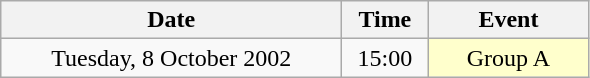<table class = "wikitable" style="text-align:center;">
<tr>
<th width=220>Date</th>
<th width=50>Time</th>
<th width=100>Event</th>
</tr>
<tr>
<td>Tuesday, 8 October 2002</td>
<td>15:00</td>
<td bgcolor=ffffcc>Group A</td>
</tr>
</table>
